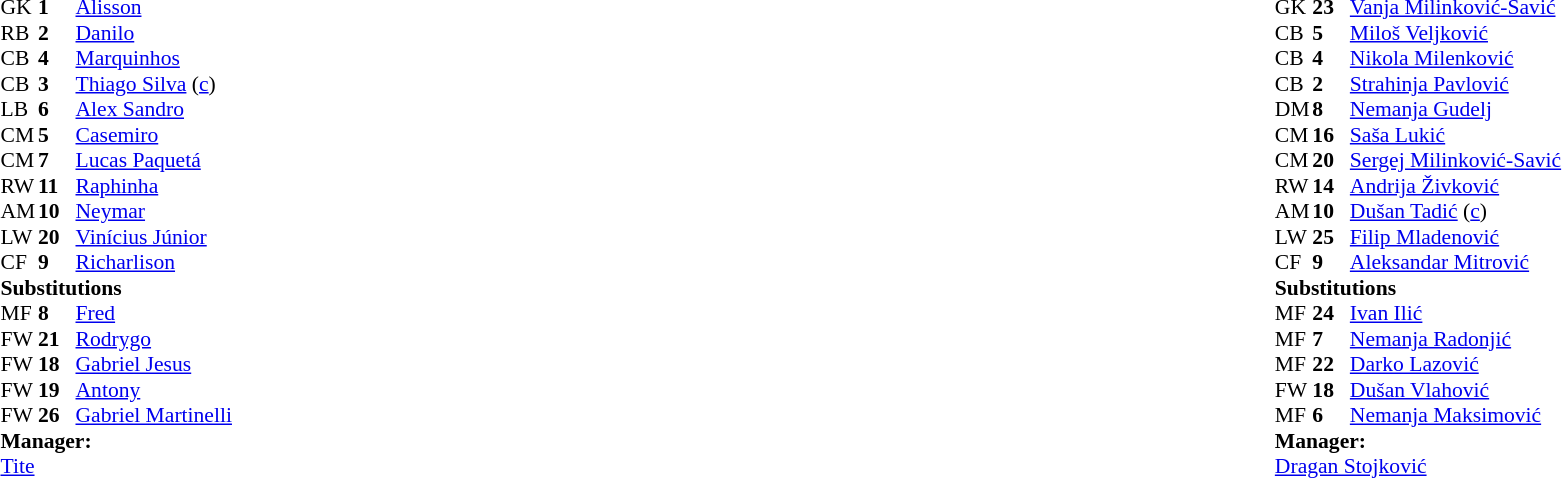<table width="100%">
<tr>
<td valign="top" width="40%"><br><table style="font-size:90%" cellspacing="0" cellpadding="0">
<tr>
<th width=25></th>
<th width=25></th>
</tr>
<tr>
<td>GK</td>
<td><strong>1</strong></td>
<td><a href='#'>Alisson</a></td>
</tr>
<tr>
<td>RB</td>
<td><strong>2</strong></td>
<td><a href='#'>Danilo</a></td>
</tr>
<tr>
<td>CB</td>
<td><strong>4</strong></td>
<td><a href='#'>Marquinhos</a></td>
</tr>
<tr>
<td>CB</td>
<td><strong>3</strong></td>
<td><a href='#'>Thiago Silva</a> (<a href='#'>c</a>)</td>
</tr>
<tr>
<td>LB</td>
<td><strong>6</strong></td>
<td><a href='#'>Alex Sandro</a></td>
</tr>
<tr>
<td>CM</td>
<td><strong>5</strong></td>
<td><a href='#'>Casemiro</a></td>
</tr>
<tr>
<td>CM</td>
<td><strong>7</strong></td>
<td><a href='#'>Lucas Paquetá</a></td>
<td></td>
<td></td>
</tr>
<tr>
<td>RW</td>
<td><strong>11</strong></td>
<td><a href='#'>Raphinha</a></td>
<td></td>
<td></td>
</tr>
<tr>
<td>AM</td>
<td><strong>10</strong></td>
<td><a href='#'>Neymar</a></td>
<td></td>
<td></td>
</tr>
<tr>
<td>LW</td>
<td><strong>20</strong></td>
<td><a href='#'>Vinícius Júnior</a></td>
<td></td>
<td></td>
</tr>
<tr>
<td>CF</td>
<td><strong>9</strong></td>
<td><a href='#'>Richarlison</a></td>
<td></td>
<td></td>
</tr>
<tr>
<td colspan=3><strong>Substitutions</strong></td>
</tr>
<tr>
<td>MF</td>
<td><strong>8</strong></td>
<td><a href='#'>Fred</a></td>
<td></td>
<td></td>
</tr>
<tr>
<td>FW</td>
<td><strong>21</strong></td>
<td><a href='#'>Rodrygo</a></td>
<td></td>
<td></td>
</tr>
<tr>
<td>FW</td>
<td><strong>18</strong></td>
<td><a href='#'>Gabriel Jesus</a></td>
<td></td>
<td></td>
</tr>
<tr>
<td>FW</td>
<td><strong>19</strong></td>
<td><a href='#'>Antony</a></td>
<td></td>
<td></td>
</tr>
<tr>
<td>FW</td>
<td><strong>26</strong></td>
<td><a href='#'>Gabriel Martinelli</a></td>
<td></td>
<td></td>
</tr>
<tr>
<td colspan=3><strong>Manager:</strong></td>
</tr>
<tr>
<td colspan=3><a href='#'>Tite</a></td>
</tr>
</table>
</td>
<td valign="top"></td>
<td valign="top" width="50%"><br><table style="font-size:90%; margin:auto" cellspacing="0" cellpadding="0">
<tr>
<th width=25></th>
<th width=25></th>
</tr>
<tr>
<td>GK</td>
<td><strong>23</strong></td>
<td><a href='#'>Vanja Milinković-Savić</a></td>
</tr>
<tr>
<td>CB</td>
<td><strong>5</strong></td>
<td><a href='#'>Miloš Veljković</a></td>
</tr>
<tr>
<td>CB</td>
<td><strong>4</strong></td>
<td><a href='#'>Nikola Milenković</a></td>
</tr>
<tr>
<td>CB</td>
<td><strong>2</strong></td>
<td><a href='#'>Strahinja Pavlović</a></td>
<td></td>
</tr>
<tr>
<td>DM</td>
<td><strong>8</strong></td>
<td><a href='#'>Nemanja Gudelj</a></td>
<td></td>
<td></td>
</tr>
<tr>
<td>CM</td>
<td><strong>16</strong></td>
<td><a href='#'>Saša Lukić</a></td>
<td></td>
<td></td>
</tr>
<tr>
<td>CM</td>
<td><strong>20</strong></td>
<td><a href='#'>Sergej Milinković-Savić</a></td>
</tr>
<tr>
<td>RW</td>
<td><strong>14</strong></td>
<td><a href='#'>Andrija Živković</a></td>
<td></td>
<td></td>
</tr>
<tr>
<td>AM</td>
<td><strong>10</strong></td>
<td><a href='#'>Dušan Tadić</a> (<a href='#'>c</a>)</td>
</tr>
<tr>
<td>LW</td>
<td><strong>25</strong></td>
<td><a href='#'>Filip Mladenović</a></td>
<td></td>
<td></td>
</tr>
<tr>
<td>CF</td>
<td><strong>9</strong></td>
<td><a href='#'>Aleksandar Mitrović</a></td>
<td></td>
<td></td>
</tr>
<tr>
<td colspan=3><strong>Substitutions</strong></td>
</tr>
<tr>
<td>MF</td>
<td><strong>24</strong></td>
<td><a href='#'>Ivan Ilić</a></td>
<td></td>
<td></td>
</tr>
<tr>
<td>MF</td>
<td><strong>7</strong></td>
<td><a href='#'>Nemanja Radonjić</a></td>
<td></td>
<td></td>
</tr>
<tr>
<td>MF</td>
<td><strong>22</strong></td>
<td><a href='#'>Darko Lazović</a></td>
<td></td>
<td></td>
</tr>
<tr>
<td>FW</td>
<td><strong>18</strong></td>
<td><a href='#'>Dušan Vlahović</a></td>
<td></td>
<td></td>
</tr>
<tr>
<td>MF</td>
<td><strong>6</strong></td>
<td><a href='#'>Nemanja Maksimović</a></td>
<td></td>
<td></td>
</tr>
<tr>
<td colspan=3><strong>Manager:</strong></td>
</tr>
<tr>
<td colspan=3><a href='#'>Dragan Stojković</a></td>
</tr>
</table>
</td>
</tr>
</table>
